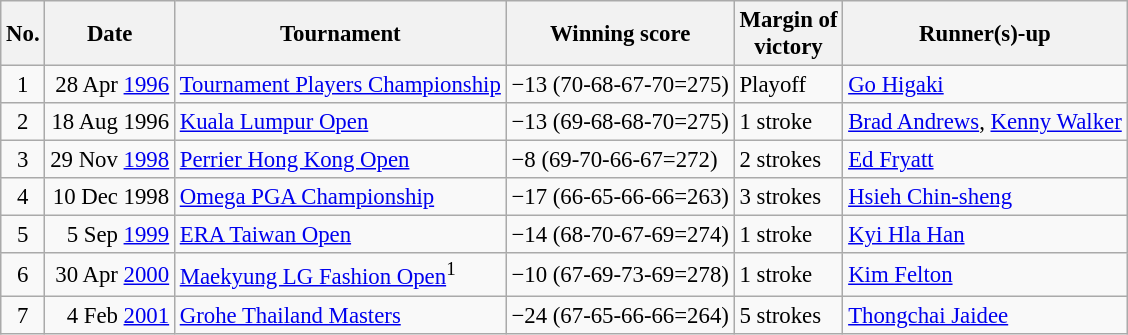<table class="wikitable" style="font-size:95%;">
<tr>
<th>No.</th>
<th>Date</th>
<th>Tournament</th>
<th>Winning score</th>
<th>Margin of<br>victory</th>
<th>Runner(s)-up</th>
</tr>
<tr>
<td align=center>1</td>
<td align=right>28 Apr <a href='#'>1996</a></td>
<td><a href='#'>Tournament Players Championship</a></td>
<td>−13 (70-68-67-70=275)</td>
<td>Playoff</td>
<td> <a href='#'>Go Higaki</a></td>
</tr>
<tr>
<td align=center>2</td>
<td align=right>18 Aug 1996</td>
<td><a href='#'>Kuala Lumpur Open</a></td>
<td>−13 (69-68-68-70=275)</td>
<td>1 stroke</td>
<td> <a href='#'>Brad Andrews</a>,  <a href='#'>Kenny Walker</a></td>
</tr>
<tr>
<td align=center>3</td>
<td align=right>29 Nov <a href='#'>1998</a></td>
<td><a href='#'>Perrier Hong Kong Open</a></td>
<td>−8 (69-70-66-67=272)</td>
<td>2 strokes</td>
<td> <a href='#'>Ed Fryatt</a></td>
</tr>
<tr>
<td align=center>4</td>
<td align=right>10 Dec 1998</td>
<td><a href='#'>Omega PGA Championship</a></td>
<td>−17 (66-65-66-66=263)</td>
<td>3 strokes</td>
<td> <a href='#'>Hsieh Chin-sheng</a></td>
</tr>
<tr>
<td align=center>5</td>
<td align=right>5 Sep <a href='#'>1999</a></td>
<td><a href='#'>ERA Taiwan Open</a></td>
<td>−14 (68-70-67-69=274)</td>
<td>1 stroke</td>
<td> <a href='#'>Kyi Hla Han</a></td>
</tr>
<tr>
<td align=center>6</td>
<td align=right>30 Apr <a href='#'>2000</a></td>
<td><a href='#'>Maekyung LG Fashion Open</a><sup>1</sup></td>
<td>−10 (67-69-73-69=278)</td>
<td>1 stroke</td>
<td> <a href='#'>Kim Felton</a></td>
</tr>
<tr>
<td align=center>7</td>
<td align=right>4 Feb <a href='#'>2001</a></td>
<td><a href='#'>Grohe Thailand Masters</a></td>
<td>−24 (67-65-66-66=264)</td>
<td>5 strokes</td>
<td> <a href='#'>Thongchai Jaidee</a></td>
</tr>
</table>
